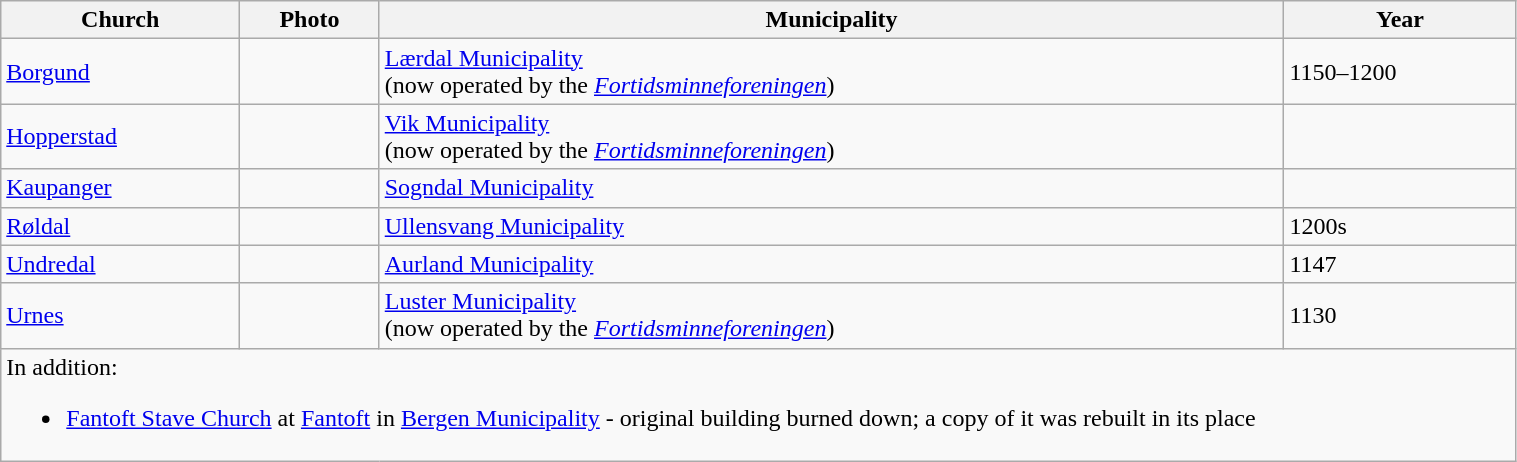<table class="wikitable sortable" width="80%">
<tr>
<th>Church</th>
<th>Photo</th>
<th>Municipality</th>
<th>Year</th>
</tr>
<tr>
<td><a href='#'>Borgund</a></td>
<td></td>
<td><a href='#'>Lærdal Municipality</a><br>(now operated by the <em><a href='#'>Fortidsminneforeningen</a></em>)</td>
<td>1150–1200</td>
</tr>
<tr>
<td><a href='#'>Hopperstad</a></td>
<td></td>
<td><a href='#'>Vik Municipality</a><br>(now operated by the <em><a href='#'>Fortidsminneforeningen</a></em>)</td>
<td></td>
</tr>
<tr>
<td><a href='#'>Kaupanger</a></td>
<td></td>
<td><a href='#'>Sogndal Municipality</a></td>
<td></td>
</tr>
<tr>
<td><a href='#'>Røldal</a></td>
<td></td>
<td><a href='#'>Ullensvang Municipality</a></td>
<td>1200s</td>
</tr>
<tr>
<td><a href='#'>Undredal</a></td>
<td></td>
<td><a href='#'>Aurland Municipality</a></td>
<td>1147</td>
</tr>
<tr>
<td><a href='#'>Urnes</a></td>
<td></td>
<td><a href='#'>Luster Municipality</a><br>(now operated by the <em><a href='#'>Fortidsminneforeningen</a></em>)</td>
<td>1130</td>
</tr>
<tr>
<td colspan="4">In addition:<br><ul><li><a href='#'>Fantoft Stave Church</a> at <a href='#'>Fantoft</a> in <a href='#'>Bergen Municipality</a> - original building burned down; a copy of it was rebuilt in its place</li></ul></td>
</tr>
</table>
